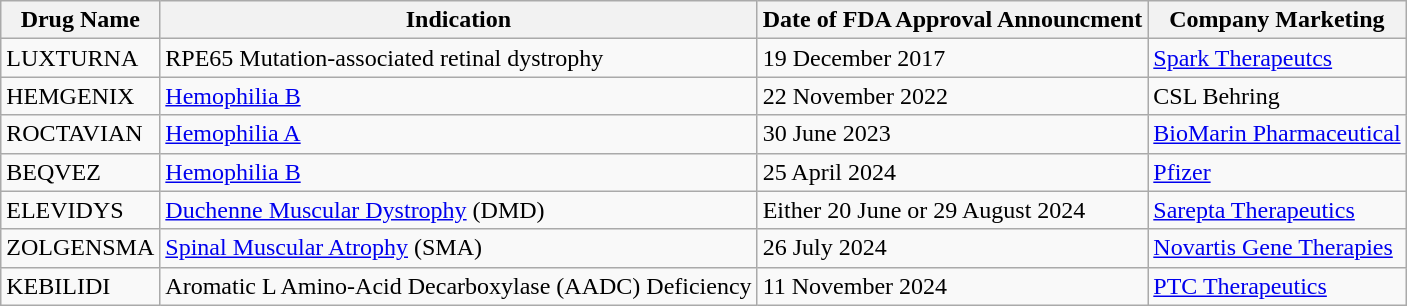<table class="wikitable">
<tr>
<th>Drug Name</th>
<th>Indication</th>
<th>Date of FDA Approval Announcment</th>
<th>Company Marketing</th>
</tr>
<tr>
<td>LUXTURNA</td>
<td>RPE65 Mutation-associated retinal dystrophy</td>
<td>19 December 2017</td>
<td><a href='#'>Spark Therapeutcs</a></td>
</tr>
<tr>
<td>HEMGENIX</td>
<td><a href='#'>Hemophilia B</a></td>
<td>22 November 2022</td>
<td>CSL Behring</td>
</tr>
<tr>
<td>ROCTAVIAN</td>
<td><a href='#'>Hemophilia A</a></td>
<td>30 June 2023</td>
<td><a href='#'>BioMarin Pharmaceutical</a></td>
</tr>
<tr>
<td>BEQVEZ</td>
<td><a href='#'>Hemophilia B</a></td>
<td>25 April 2024</td>
<td><a href='#'>Pfizer</a></td>
</tr>
<tr>
<td>ELEVIDYS</td>
<td><a href='#'>Duchenne Muscular Dystrophy</a> (DMD)</td>
<td>Either 20 June or 29 August 2024</td>
<td><a href='#'>Sarepta Therapeutics</a></td>
</tr>
<tr>
<td>ZOLGENSMA</td>
<td><a href='#'>Spinal Muscular Atrophy</a> (SMA)</td>
<td>26 July 2024</td>
<td><a href='#'>Novartis Gene Therapies</a></td>
</tr>
<tr>
<td>KEBILIDI</td>
<td>Aromatic L Amino-Acid Decarboxylase (AADC) Deficiency</td>
<td>11 November 2024</td>
<td><a href='#'>PTC Therapeutics</a></td>
</tr>
</table>
